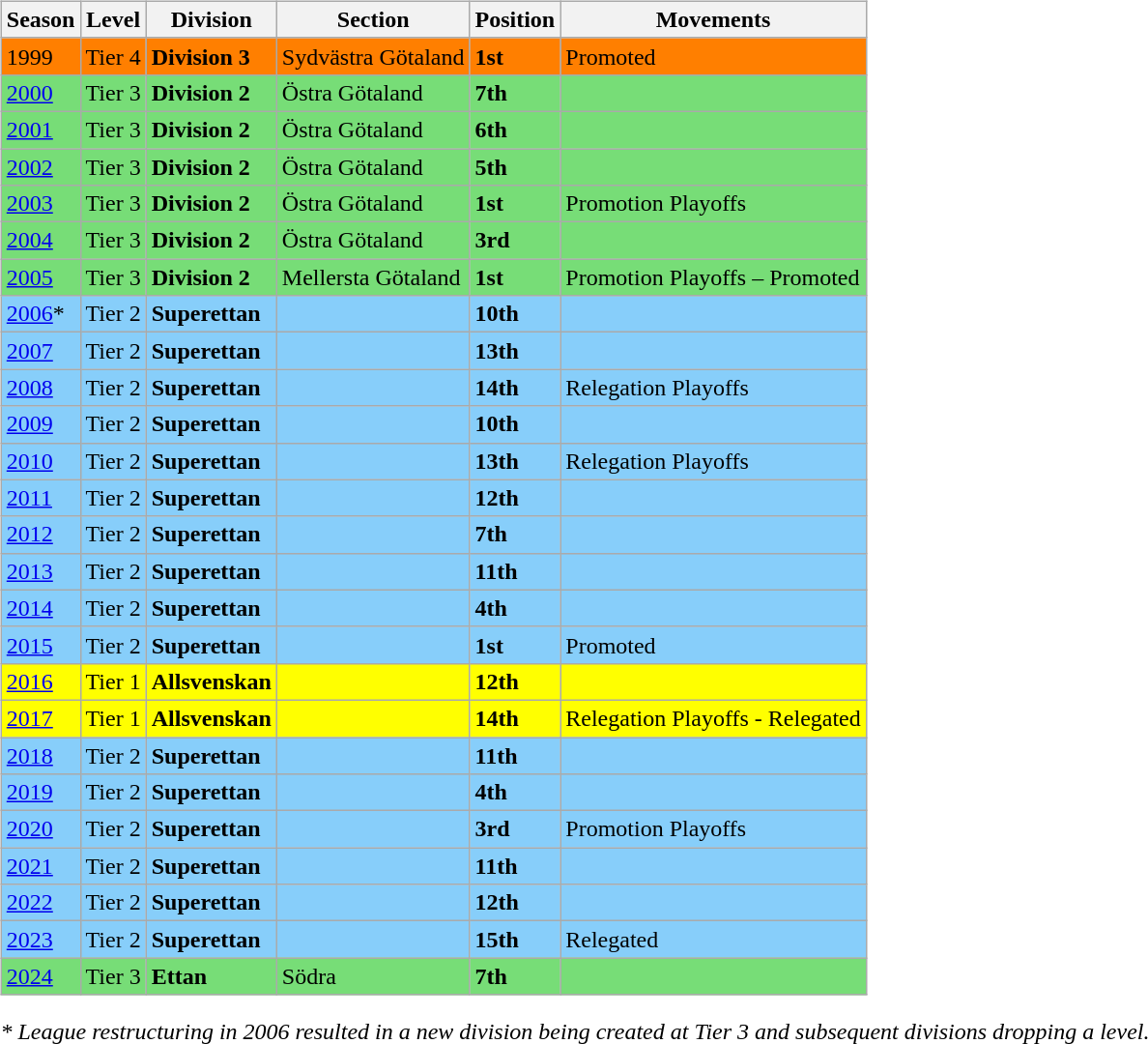<table>
<tr>
<td valign="top" width=0%><br><table class="wikitable">
<tr style="background:#f0f6fa;">
<th><strong>Season</strong></th>
<th><strong>Level</strong></th>
<th><strong>Division</strong></th>
<th><strong>Section</strong></th>
<th><strong>Position</strong></th>
<th><strong>Movements</strong></th>
</tr>
<tr>
<td style="background:#FF7F00;">1999</td>
<td style="background:#FF7F00;">Tier 4</td>
<td style="background:#FF7F00;"><strong>Division 3</strong></td>
<td style="background:#FF7F00;">Sydvästra Götaland</td>
<td style="background:#FF7F00;"><strong>1st</strong></td>
<td style="background:#FF7F00;">Promoted</td>
</tr>
<tr>
<td style="background:#77DD77;"><a href='#'>2000</a></td>
<td style="background:#77DD77;">Tier 3</td>
<td style="background:#77DD77;"><strong>Division 2</strong></td>
<td style="background:#77DD77;">Östra Götaland</td>
<td style="background:#77DD77;"><strong>7th</strong></td>
<td style="background:#77DD77;"></td>
</tr>
<tr>
<td style="background:#77DD77;"><a href='#'>2001</a></td>
<td style="background:#77DD77;">Tier 3</td>
<td style="background:#77DD77;"><strong>Division 2</strong></td>
<td style="background:#77DD77;">Östra Götaland</td>
<td style="background:#77DD77;"><strong>6th</strong></td>
<td style="background:#77DD77;"></td>
</tr>
<tr>
<td style="background:#77DD77;"><a href='#'>2002</a></td>
<td style="background:#77DD77;">Tier 3</td>
<td style="background:#77DD77;"><strong>Division 2</strong></td>
<td style="background:#77DD77;">Östra Götaland</td>
<td style="background:#77DD77;"><strong>5th</strong></td>
<td style="background:#77DD77;"></td>
</tr>
<tr>
<td style="background:#77DD77;"><a href='#'>2003</a></td>
<td style="background:#77DD77;">Tier 3</td>
<td style="background:#77DD77;"><strong>Division 2</strong></td>
<td style="background:#77DD77;">Östra Götaland</td>
<td style="background:#77DD77;"><strong>1st</strong></td>
<td style="background:#77DD77;">Promotion Playoffs</td>
</tr>
<tr>
<td style="background:#77DD77;"><a href='#'>2004</a></td>
<td style="background:#77DD77;">Tier 3</td>
<td style="background:#77DD77;"><strong>Division 2</strong></td>
<td style="background:#77DD77;">Östra Götaland</td>
<td style="background:#77DD77;"><strong>3rd</strong></td>
<td style="background:#77DD77;"></td>
</tr>
<tr>
<td style="background:#77DD77;"><a href='#'>2005</a></td>
<td style="background:#77DD77;">Tier 3</td>
<td style="background:#77DD77;"><strong>Division 2</strong></td>
<td style="background:#77DD77;">Mellersta Götaland</td>
<td style="background:#77DD77;"><strong>1st</strong></td>
<td style="background:#77DD77;">Promotion Playoffs – Promoted</td>
</tr>
<tr>
<td style="background:#87CEFA;"><a href='#'>2006</a>*</td>
<td style="background:#87CEFA;">Tier 2</td>
<td style="background:#87CEFA;"><strong> Superettan</strong></td>
<td style="background:#87CEFA;"></td>
<td style="background:#87CEFA;"><strong>10th</strong></td>
<td style="background:#87CEFA;"></td>
</tr>
<tr>
<td style="background:#87CEFA;"><a href='#'>2007</a></td>
<td style="background:#87CEFA;">Tier 2</td>
<td style="background:#87CEFA;"><strong> Superettan</strong></td>
<td style="background:#87CEFA;"></td>
<td style="background:#87CEFA;"><strong>13th</strong></td>
<td style="background:#87CEFA;"></td>
</tr>
<tr>
<td style="background:#87CEFA;"><a href='#'>2008</a></td>
<td style="background:#87CEFA;">Tier 2</td>
<td style="background:#87CEFA;"><strong> Superettan</strong></td>
<td style="background:#87CEFA;"></td>
<td style="background:#87CEFA;"><strong>14th</strong></td>
<td style="background:#87CEFA;">Relegation Playoffs</td>
</tr>
<tr>
<td style="background:#87CEFA;"><a href='#'>2009</a></td>
<td style="background:#87CEFA;">Tier 2</td>
<td style="background:#87CEFA;"><strong> Superettan</strong></td>
<td style="background:#87CEFA;"></td>
<td style="background:#87CEFA;"><strong>10th</strong></td>
<td style="background:#87CEFA;"></td>
</tr>
<tr>
<td style="background:#87CEFA;"><a href='#'>2010</a></td>
<td style="background:#87CEFA;">Tier 2</td>
<td style="background:#87CEFA;"><strong> Superettan</strong></td>
<td style="background:#87CEFA;"></td>
<td style="background:#87CEFA;"><strong>13th</strong></td>
<td style="background:#87CEFA;">Relegation Playoffs</td>
</tr>
<tr>
<td style="background:#87CEFA;"><a href='#'>2011</a></td>
<td style="background:#87CEFA;">Tier 2</td>
<td style="background:#87CEFA;"><strong> Superettan</strong></td>
<td style="background:#87CEFA;"></td>
<td style="background:#87CEFA;"><strong>12th</strong></td>
<td style="background:#87CEFA;"></td>
</tr>
<tr>
<td style="background:#87CEFA;"><a href='#'>2012</a></td>
<td style="background:#87CEFA;">Tier 2</td>
<td style="background:#87CEFA;"><strong> Superettan</strong></td>
<td style="background:#87CEFA;"></td>
<td style="background:#87CEFA;"><strong>7th</strong></td>
<td style="background:#87CEFA;"></td>
</tr>
<tr>
<td style="background:#87CEFA;"><a href='#'>2013</a></td>
<td style="background:#87CEFA;">Tier 2</td>
<td style="background:#87CEFA;"><strong> Superettan</strong></td>
<td style="background:#87CEFA;"></td>
<td style="background:#87CEFA;"><strong>11th</strong></td>
<td style="background:#87CEFA;"></td>
</tr>
<tr>
<td style="background:#87CEFA;"><a href='#'>2014</a></td>
<td style="background:#87CEFA;">Tier 2</td>
<td style="background:#87CEFA;"><strong> Superettan</strong></td>
<td style="background:#87CEFA;"></td>
<td style="background:#87CEFA;"><strong>4th</strong></td>
<td style="background:#87CEFA;"></td>
</tr>
<tr>
<td style="background:#87CEFA;"><a href='#'>2015</a></td>
<td style="background:#87CEFA;">Tier 2</td>
<td style="background:#87CEFA;"><strong> Superettan</strong></td>
<td style="background:#87CEFA;"></td>
<td style="background:#87CEFA;"><strong>1st</strong></td>
<td style="background:#87CEFA;">Promoted</td>
</tr>
<tr>
<td style="background:#ff0;"><a href='#'>2016</a></td>
<td style="background:#ff0;">Tier 1</td>
<td style="background:#ff0;"><strong> Allsvenskan</strong></td>
<td style="background:#ff0;"></td>
<td style="background:#ff0;"><strong>12th</strong></td>
<td style="background:#ff0;"></td>
</tr>
<tr>
<td style="background:#ff0;"><a href='#'>2017</a></td>
<td style="background:#ff0;">Tier 1</td>
<td style="background:#ff0;"><strong> Allsvenskan</strong></td>
<td style="background:#ff0;"></td>
<td style="background:#ff0;"><strong>14th</strong></td>
<td style="background:#ff0;">Relegation Playoffs - Relegated</td>
</tr>
<tr>
<td style="background:#87CEFA;"><a href='#'>2018</a></td>
<td style="background:#87CEFA;">Tier 2</td>
<td style="background:#87CEFA;"><strong> Superettan</strong></td>
<td style="background:#87CEFA;"></td>
<td style="background:#87CEFA;"><strong>11th</strong></td>
<td style="background:#87CEFA;"></td>
</tr>
<tr>
<td style="background:#87CEFA;"><a href='#'>2019</a></td>
<td style="background:#87CEFA;">Tier 2</td>
<td style="background:#87CEFA;"><strong> Superettan</strong></td>
<td style="background:#87CEFA;"></td>
<td style="background:#87CEFA;"><strong>4th</strong></td>
<td style="background:#87CEFA;"></td>
</tr>
<tr>
<td style="background:#87CEFA;"><a href='#'>2020</a></td>
<td style="background:#87CEFA;">Tier 2</td>
<td style="background:#87CEFA;"><strong> Superettan</strong></td>
<td style="background:#87CEFA;"></td>
<td style="background:#87CEFA;"><strong>3rd</strong></td>
<td style="background:#87CEFA;">Promotion Playoffs</td>
</tr>
<tr>
<td style="background:#87CEFA;"><a href='#'>2021</a></td>
<td style="background:#87CEFA;">Tier 2</td>
<td style="background:#87CEFA;"><strong> Superettan</strong></td>
<td style="background:#87CEFA;"></td>
<td style="background:#87CEFA;"><strong>11th</strong></td>
<td style="background:#87CEFA;"></td>
</tr>
<tr>
<td style="background:#87CEFA;"><a href='#'>2022</a></td>
<td style="background:#87CEFA;">Tier 2</td>
<td style="background:#87CEFA;"><strong> Superettan</strong></td>
<td style="background:#87CEFA;"></td>
<td style="background:#87CEFA;"><strong>12th</strong></td>
<td style="background:#87CEFA;"></td>
</tr>
<tr>
<td style="background:#87CEFA;"><a href='#'>2023</a></td>
<td style="background:#87CEFA;">Tier 2</td>
<td style="background:#87CEFA;"><strong> Superettan</strong></td>
<td style="background:#87CEFA;"></td>
<td style="background:#87CEFA;"><strong>15th</strong></td>
<td style="background:#87CEFA;">Relegated</td>
</tr>
<tr>
<td style="background:#77DD77;"><a href='#'>2024</a></td>
<td style="background:#77DD77;">Tier 3</td>
<td style="background:#77DD77;"><strong> Ettan</strong></td>
<td style="background:#77DD77;">Södra</td>
<td style="background:#77DD77;"><strong>7th</strong></td>
<td style="background:#77DD77;"></td>
</tr>
</table>
<em>* League restructuring in 2006 resulted in a new division being created at Tier 3 and subsequent divisions dropping a level.</em> </td>
</tr>
</table>
